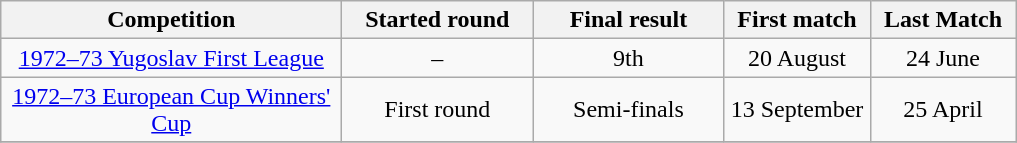<table class="wikitable" style="text-align: center;">
<tr>
<th width="220">Competition</th>
<th width="120">Started round</th>
<th width="120">Final result</th>
<th width="90">First match</th>
<th width="90">Last Match</th>
</tr>
<tr>
<td><a href='#'>1972–73 Yugoslav First League</a></td>
<td>–</td>
<td>9th</td>
<td>20 August</td>
<td>24 June</td>
</tr>
<tr>
<td><a href='#'>1972–73 European Cup Winners' Cup</a></td>
<td>First round</td>
<td>Semi-finals</td>
<td>13 September</td>
<td>25 April</td>
</tr>
<tr>
</tr>
</table>
